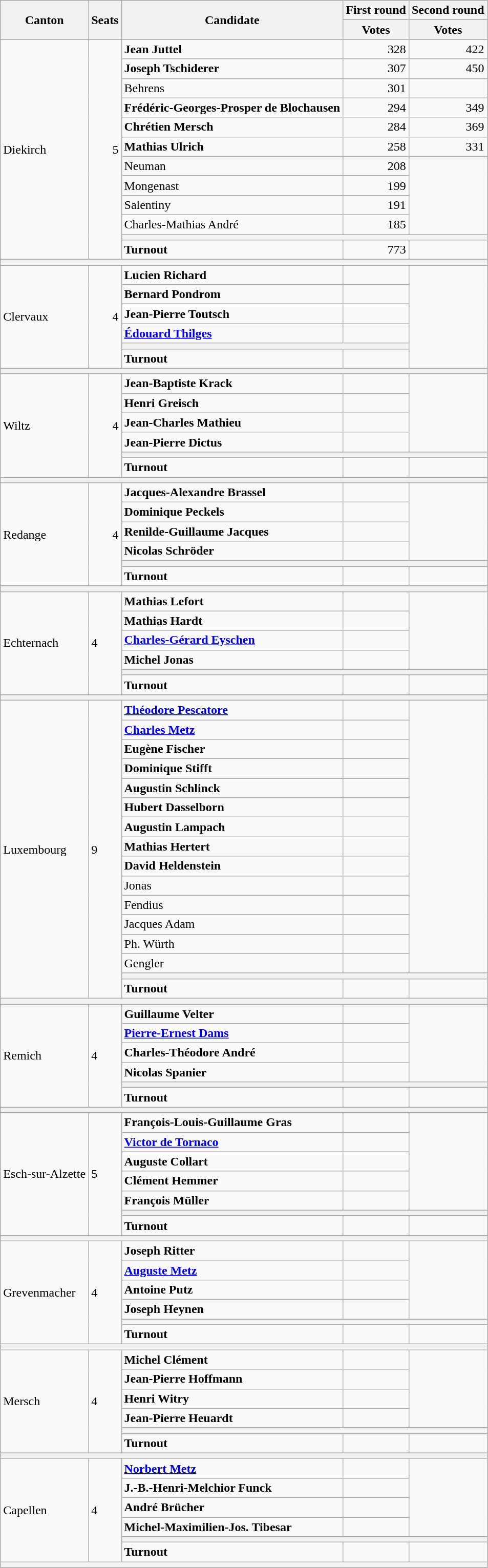<table class="wikitable">
<tr>
<th rowspan="2">Canton</th>
<th rowspan="2">Seats</th>
<th rowspan="2">Candidate</th>
<th>First round</th>
<th>Second round</th>
</tr>
<tr>
<th>Votes</th>
<th>Votes</th>
</tr>
<tr>
<td rowspan="12">Diekirch</td>
<td rowspan="12" align="right">5</td>
<td><strong>Jean Juttel</strong></td>
<td align="right">328</td>
<td align="right">422</td>
</tr>
<tr>
<td><strong>Joseph Tschiderer</strong></td>
<td align="right">307</td>
<td align="right">450</td>
</tr>
<tr>
<td>Behrens</td>
<td align="right">301</td>
<td align="right"></td>
</tr>
<tr>
<td><strong>Frédéric-Georges-Prosper de Blochausen</strong></td>
<td align="right">294</td>
<td align="right">349</td>
</tr>
<tr>
<td><strong>Chrétien Mersch</strong></td>
<td align="right">284</td>
<td align="right">369</td>
</tr>
<tr>
<td><strong>Mathias Ulrich</strong></td>
<td align="right">258</td>
<td align="right">331</td>
</tr>
<tr>
<td>Neuman</td>
<td align="right">208</td>
<td rowspan="4"></td>
</tr>
<tr>
<td>Mongenast</td>
<td align="right">199</td>
</tr>
<tr>
<td>Salentiny</td>
<td align="right">191</td>
</tr>
<tr>
<td>Charles-Mathias André</td>
<td align="right">185</td>
</tr>
<tr>
<th colspan="3"></th>
</tr>
<tr>
<td><strong>Turnout</strong></td>
<td align="right">773</td>
<td align="right"></td>
</tr>
<tr>
<th colspan="5"></th>
</tr>
<tr>
<td rowspan="6">Clervaux</td>
<td rowspan="6" align="right">4</td>
<td><strong>Lucien Richard</strong></td>
<td align="right"></td>
<td rowspan="6"></td>
</tr>
<tr>
<td><strong>Bernard Pondrom</strong></td>
<td align="right"></td>
</tr>
<tr>
<td><strong>Jean-Pierre Toutsch</strong></td>
<td align="right"></td>
</tr>
<tr>
<td><strong><a href='#'>Édouard Thilges</a></strong></td>
<td></td>
</tr>
<tr>
<th colspan="2"></th>
</tr>
<tr>
<td><strong>Turnout</strong></td>
<td align="right"></td>
</tr>
<tr>
<th colspan="5"></th>
</tr>
<tr>
<td rowspan="6">Wiltz</td>
<td rowspan="6" align="right">4</td>
<td><strong>Jean-Baptiste Krack</strong></td>
<td align="right"></td>
<td rowspan="4"></td>
</tr>
<tr>
<td><strong>Henri Greisch</strong></td>
<td align="right"></td>
</tr>
<tr>
<td><strong>Jean-Charles Mathieu</strong></td>
<td align="right"></td>
</tr>
<tr>
<td><strong>Jean-Pierre Dictus</strong></td>
<td align="right"></td>
</tr>
<tr>
<th colspan="3"></th>
</tr>
<tr>
<td><strong>Turnout</strong></td>
<td align="right"></td>
<td align="right"></td>
</tr>
<tr>
<th colspan="5"></th>
</tr>
<tr>
<td rowspan="6">Redange</td>
<td rowspan="6" align="right">4</td>
<td><strong>Jacques-Alexandre Brassel</strong></td>
<td align="right"></td>
<td rowspan="4"></td>
</tr>
<tr>
<td><strong>Dominique Peckels</strong></td>
<td align="right"></td>
</tr>
<tr>
<td><strong>Renilde-Guillaume Jacques</strong></td>
<td align="right"></td>
</tr>
<tr>
<td><strong>Nicolas Schröder</strong></td>
<td align="right"></td>
</tr>
<tr>
<th colspan="3"></th>
</tr>
<tr>
<td><strong>Turnout</strong></td>
<td align="right"></td>
<td align="right"></td>
</tr>
<tr>
<th colspan="5"></th>
</tr>
<tr>
<td rowspan="6">Echternach</td>
<td rowspan="6">4</td>
<td><strong>Mathias Lefort</strong></td>
<td align="right"></td>
<td rowspan="4"></td>
</tr>
<tr>
<td><strong>Mathias Hardt</strong></td>
<td align="right"></td>
</tr>
<tr>
<td><strong><a href='#'>Charles-Gérard Eyschen</a></strong></td>
<td align="right"></td>
</tr>
<tr>
<td><strong>Michel Jonas</strong></td>
<td align="right"></td>
</tr>
<tr>
<th colspan="3"></th>
</tr>
<tr>
<td><strong>Turnout</strong></td>
<td align="right"></td>
<td align="right"></td>
</tr>
<tr>
<th colspan="5"></th>
</tr>
<tr>
<td rowspan="16">Luxembourg</td>
<td rowspan="16">9</td>
<td><strong><a href='#'>Théodore Pescatore</a></strong></td>
<td align="right"></td>
<td rowspan="14"></td>
</tr>
<tr>
<td><strong><a href='#'>Charles Metz</a></strong></td>
<td align="right"></td>
</tr>
<tr>
<td><strong>Eugène Fischer</strong></td>
<td align="right"></td>
</tr>
<tr>
<td><strong>Dominique Stifft</strong></td>
<td align="right"></td>
</tr>
<tr>
<td><strong>Augustin Schlinck</strong></td>
<td align="right"></td>
</tr>
<tr>
<td><strong>Hubert Dasselborn</strong></td>
<td></td>
</tr>
<tr>
<td><strong>Augustin Lampach</strong></td>
<td></td>
</tr>
<tr>
<td><strong>Mathias Hertert</strong></td>
<td></td>
</tr>
<tr>
<td><strong>David Heldenstein</strong></td>
<td></td>
</tr>
<tr>
<td>Jonas</td>
<td></td>
</tr>
<tr>
<td>Fendius</td>
<td></td>
</tr>
<tr>
<td>Jacques Adam</td>
<td></td>
</tr>
<tr>
<td>Ph. Würth</td>
<td></td>
</tr>
<tr>
<td>Gengler</td>
<td></td>
</tr>
<tr>
<th colspan="3"></th>
</tr>
<tr>
<td><strong>Turnout</strong></td>
<td align="right"></td>
<td align="right"></td>
</tr>
<tr>
<th colspan="5"></th>
</tr>
<tr>
<td rowspan="6">Remich</td>
<td rowspan="6">4</td>
<td><strong>Guillaume Velter</strong></td>
<td align="right"></td>
<td rowspan="4"></td>
</tr>
<tr>
<td><strong><a href='#'>Pierre-Ernest Dams</a></strong></td>
<td align="right"></td>
</tr>
<tr>
<td><strong>Charles-Théodore André</strong></td>
<td align="right"></td>
</tr>
<tr>
<td><strong>Nicolas Spanier</strong></td>
<td></td>
</tr>
<tr>
<th colspan="3"></th>
</tr>
<tr>
<td><strong>Turnout</strong></td>
<td align="right"></td>
<td align="right"></td>
</tr>
<tr>
<th colspan="5"></th>
</tr>
<tr>
<td rowspan="7">Esch-sur-Alzette</td>
<td rowspan="7">5</td>
<td><strong>François-Louis-Guillaume Gras</strong></td>
<td align="right"></td>
<td rowspan="5"></td>
</tr>
<tr>
<td><strong><a href='#'>Victor de Tornaco</a></strong></td>
<td align="right"></td>
</tr>
<tr>
<td><strong>Auguste Collart</strong></td>
<td align="right"></td>
</tr>
<tr>
<td><strong>Clément Hemmer</strong></td>
<td></td>
</tr>
<tr>
<td><strong>François Müller</strong></td>
<td></td>
</tr>
<tr>
<th colspan="3"></th>
</tr>
<tr>
<td><strong>Turnout</strong></td>
<td align="right"></td>
<td align="right"></td>
</tr>
<tr>
<th colspan="5"></th>
</tr>
<tr>
<td rowspan="6">Grevenmacher</td>
<td rowspan="6">4</td>
<td><strong>Joseph Ritter</strong></td>
<td align="right"></td>
<td rowspan="4"></td>
</tr>
<tr>
<td><strong><a href='#'>Auguste Metz</a></strong></td>
<td align="right"></td>
</tr>
<tr>
<td><strong>Antoine Putz</strong></td>
<td align="right"></td>
</tr>
<tr>
<td><strong>Joseph Heynen</strong></td>
<td></td>
</tr>
<tr>
<th colspan="3"></th>
</tr>
<tr>
<td><strong>Turnout</strong></td>
<td align="right"></td>
<td align="right"></td>
</tr>
<tr>
<th colspan="5"></th>
</tr>
<tr>
<td rowspan="6">Mersch</td>
<td rowspan="6">4</td>
<td><strong>Michel Clément</strong></td>
<td align="right"></td>
<td rowspan="4"></td>
</tr>
<tr>
<td><strong>Jean-Pierre Hoffmann</strong></td>
<td align="right"></td>
</tr>
<tr>
<td><strong>Henri Witry</strong></td>
<td align="right"></td>
</tr>
<tr>
<td><strong>Jean-Pierre Heuardt</strong></td>
<td></td>
</tr>
<tr>
<th colspan="3"></th>
</tr>
<tr>
<td><strong>Turnout</strong></td>
<td align="right"></td>
<td align="right"></td>
</tr>
<tr>
<th colspan="5"></th>
</tr>
<tr>
<td rowspan="6">Capellen</td>
<td rowspan="6">4</td>
<td><strong><a href='#'>Norbert Metz</a></strong></td>
<td align="right"></td>
<td rowspan="4"></td>
</tr>
<tr>
<td><strong>J.-B.-Henri-Melchior Funck</strong></td>
<td align="right"></td>
</tr>
<tr>
<td><strong>André Brücher</strong></td>
<td align="right"></td>
</tr>
<tr>
<td><strong>Michel-Maximilien-Jos. Tibesar</strong></td>
<td></td>
</tr>
<tr>
<th colspan="3"></th>
</tr>
<tr>
<td><strong>Turnout</strong></td>
<td align="right"></td>
<td align="right"></td>
</tr>
<tr>
<th colspan="5"></th>
</tr>
</table>
